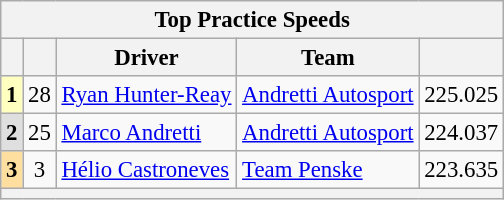<table class="wikitable" style="font-size:95%;">
<tr>
<th colspan=9>Top Practice Speeds</th>
</tr>
<tr>
<th></th>
<th></th>
<th>Driver</th>
<th>Team</th>
<th></th>
</tr>
<tr>
<td align=center style="background:#FFFFBF;"><strong>1</strong></td>
<td align=center>28</td>
<td> <a href='#'>Ryan Hunter-Reay</a></td>
<td><a href='#'>Andretti Autosport</a></td>
<td align=center>225.025</td>
</tr>
<tr>
<td align=center style="background:#DFDFDF;"><strong>2</strong></td>
<td align=center>25</td>
<td> <a href='#'>Marco Andretti</a></td>
<td><a href='#'>Andretti Autosport</a></td>
<td align=center>224.037</td>
</tr>
<tr>
<td align=center style="background:#FFDF9F;"><strong>3</strong></td>
<td align=center>3</td>
<td> <a href='#'>Hélio Castroneves</a></td>
<td><a href='#'>Team Penske</a></td>
<td align=center>223.635</td>
</tr>
<tr>
<th colspan=9></th>
</tr>
</table>
